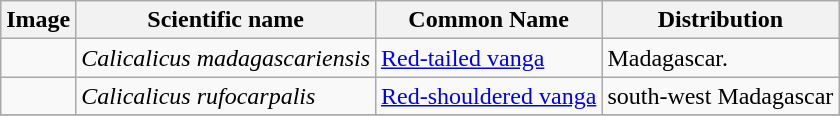<table class="wikitable">
<tr>
<th>Image</th>
<th>Scientific name</th>
<th>Common Name</th>
<th>Distribution</th>
</tr>
<tr>
<td></td>
<td><em>Calicalicus madagascariensis</em></td>
<td><a href='#'>Red-tailed vanga</a></td>
<td>Madagascar.</td>
</tr>
<tr>
<td></td>
<td><em>Calicalicus rufocarpalis</em></td>
<td><a href='#'>Red-shouldered vanga</a></td>
<td>south-west Madagascar</td>
</tr>
<tr>
</tr>
</table>
